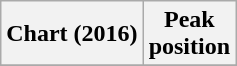<table class="wikitable plainrowheaders">
<tr>
<th scope="col">Chart (2016)</th>
<th scope="col">Peak<br>position</th>
</tr>
<tr>
</tr>
</table>
